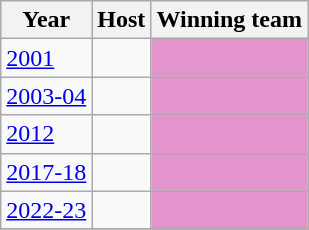<table class="unsortable wikitable sticky-header static-row-numbers col1left col4left" >
<tr>
<th>Year</th>
<th>Host</th>
<th>Winning team</th>
</tr>
<tr>
<td><a href='#'>2001</a></td>
<td></td>
<td style="background:#E494CC"></td>
</tr>
<tr>
<td><a href='#'>2003-04</a></td>
<td></td>
<td style="background:#E494CC"></td>
</tr>
<tr>
<td><a href='#'>2012</a></td>
<td></td>
<td style="background:#E494CC"></td>
</tr>
<tr>
<td><a href='#'>2017-18</a></td>
<td></td>
<td style="background:#E494CC"></td>
</tr>
<tr>
<td><a href='#'>2022-23</a></td>
<td></td>
<td style="background:#E494CC"></td>
</tr>
<tr>
</tr>
</table>
